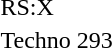<table>
<tr>
<td>RS:X</td>
<td></td>
<td></td>
<td></td>
</tr>
<tr>
<td>Techno 293</td>
<td></td>
<td></td>
<td></td>
</tr>
</table>
